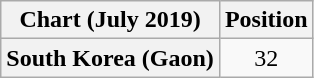<table class="wikitable plainrowheaders" style="text-align:center">
<tr>
<th scope="col">Chart (July 2019)</th>
<th scope="col">Position</th>
</tr>
<tr>
<th scope="row">South Korea (Gaon)</th>
<td>32</td>
</tr>
</table>
